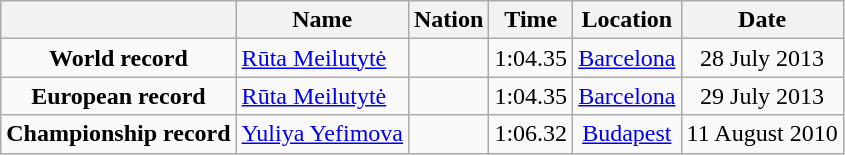<table class=wikitable style=text-align:center>
<tr>
<th></th>
<th>Name</th>
<th>Nation</th>
<th>Time</th>
<th>Location</th>
<th>Date</th>
</tr>
<tr>
<td><strong>World record</strong></td>
<td align=left><a href='#'>Rūta Meilutytė</a></td>
<td align=left></td>
<td align=left>1:04.35</td>
<td><a href='#'>Barcelona</a></td>
<td>28 July 2013</td>
</tr>
<tr>
<td><strong>European record</strong></td>
<td align=left><a href='#'>Rūta Meilutytė</a></td>
<td align=left></td>
<td align=left>1:04.35</td>
<td><a href='#'>Barcelona</a></td>
<td>29 July 2013</td>
</tr>
<tr>
<td><strong>Championship record</strong></td>
<td align=left><a href='#'>Yuliya Yefimova</a></td>
<td align=left></td>
<td align=left>1:06.32</td>
<td><a href='#'>Budapest</a></td>
<td>11 August 2010</td>
</tr>
</table>
